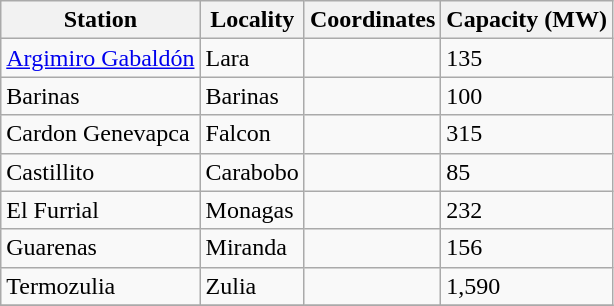<table class="wikitable sortable">
<tr>
<th>Station</th>
<th>Locality</th>
<th>Coordinates</th>
<th>Capacity (MW)</th>
</tr>
<tr>
<td><a href='#'>Argimiro Gabaldón</a></td>
<td>Lara</td>
<td> </td>
<td>135</td>
</tr>
<tr>
<td>Barinas</td>
<td>Barinas</td>
<td></td>
<td>100</td>
</tr>
<tr>
<td>Cardon Genevapca</td>
<td>Falcon</td>
<td></td>
<td>315</td>
</tr>
<tr>
<td>Castillito</td>
<td>Carabobo</td>
<td></td>
<td>85</td>
</tr>
<tr>
<td>El Furrial</td>
<td>Monagas</td>
<td></td>
<td>232</td>
</tr>
<tr>
<td>Guarenas</td>
<td>Miranda</td>
<td></td>
<td>156</td>
</tr>
<tr>
<td>Termozulia</td>
<td>Zulia</td>
<td></td>
<td>1,590</td>
</tr>
<tr>
</tr>
</table>
